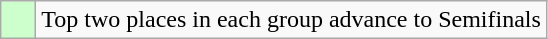<table class="wikitable">
<tr>
<td style="background:#cfc;">    </td>
<td>Top two places in each group advance to Semifinals</td>
</tr>
</table>
